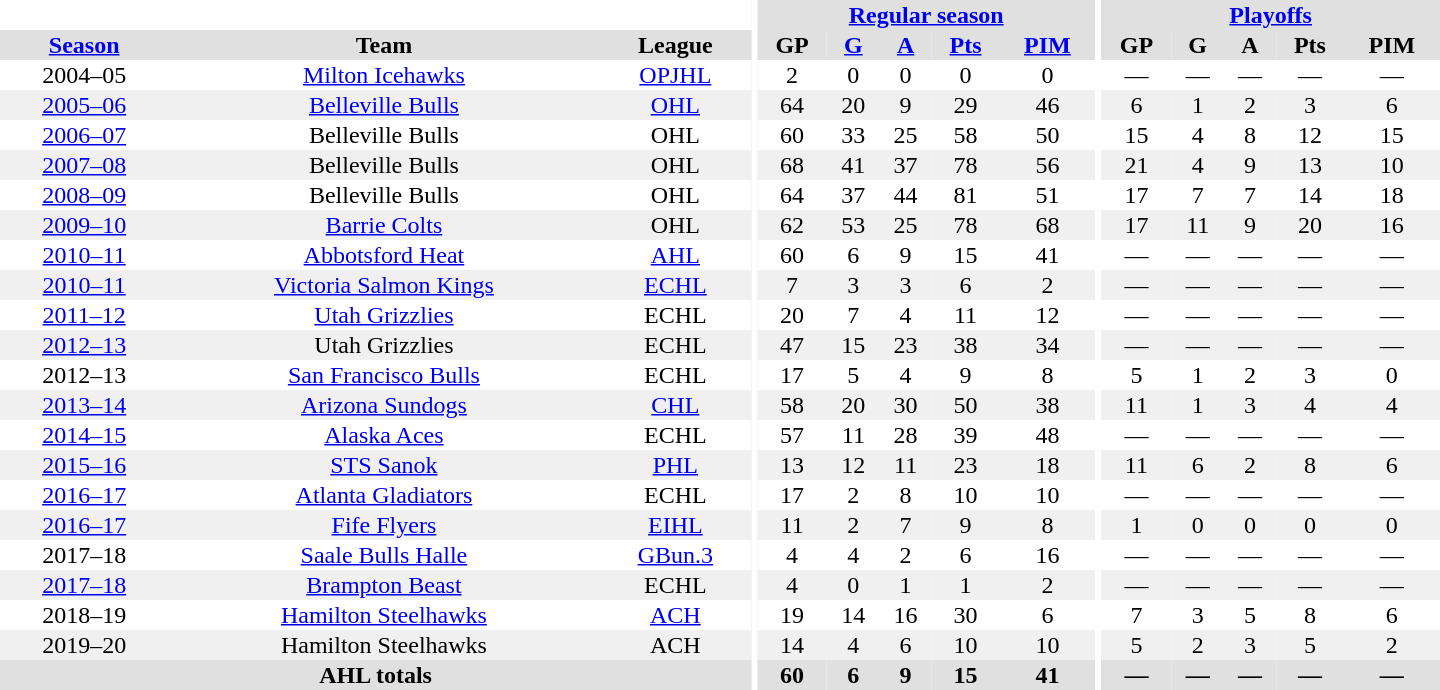<table border="0" cellpadding="1" cellspacing="0" style="text-align:center; width:60em">
<tr bgcolor="#e0e0e0">
<th colspan="3"  bgcolor="#ffffff"></th>
<th rowspan="99" bgcolor="#ffffff"></th>
<th colspan="5"><a href='#'>Regular season</a></th>
<th rowspan="99" bgcolor="#ffffff"></th>
<th colspan="5"><a href='#'>Playoffs</a></th>
</tr>
<tr bgcolor="#e0e0e0">
<th><a href='#'>Season</a></th>
<th>Team</th>
<th>League</th>
<th>GP</th>
<th><a href='#'>G</a></th>
<th><a href='#'>A</a></th>
<th><a href='#'>Pts</a></th>
<th><a href='#'>PIM</a></th>
<th>GP</th>
<th>G</th>
<th>A</th>
<th>Pts</th>
<th>PIM</th>
</tr>
<tr ALIGN="center">
<td>2004–05</td>
<td><a href='#'>Milton Icehawks</a></td>
<td><a href='#'>OPJHL</a></td>
<td>2</td>
<td>0</td>
<td>0</td>
<td>0</td>
<td>0</td>
<td>—</td>
<td>—</td>
<td>—</td>
<td>—</td>
<td>—</td>
</tr>
<tr ALIGN="center" bgcolor="#f0f0f0">
<td><a href='#'>2005–06</a></td>
<td><a href='#'>Belleville Bulls</a></td>
<td><a href='#'>OHL</a></td>
<td>64</td>
<td>20</td>
<td>9</td>
<td>29</td>
<td>46</td>
<td>6</td>
<td>1</td>
<td>2</td>
<td>3</td>
<td>6</td>
</tr>
<tr ALIGN="center">
<td><a href='#'>2006–07</a></td>
<td>Belleville Bulls</td>
<td>OHL</td>
<td>60</td>
<td>33</td>
<td>25</td>
<td>58</td>
<td>50</td>
<td>15</td>
<td>4</td>
<td>8</td>
<td>12</td>
<td>15</td>
</tr>
<tr ALIGN="center" bgcolor="#f0f0f0">
<td><a href='#'>2007–08</a></td>
<td>Belleville Bulls</td>
<td>OHL</td>
<td>68</td>
<td>41</td>
<td>37</td>
<td>78</td>
<td>56</td>
<td>21</td>
<td>4</td>
<td>9</td>
<td>13</td>
<td>10</td>
</tr>
<tr ALIGN="center">
<td><a href='#'>2008–09</a></td>
<td>Belleville Bulls</td>
<td>OHL</td>
<td>64</td>
<td>37</td>
<td>44</td>
<td>81</td>
<td>51</td>
<td>17</td>
<td>7</td>
<td>7</td>
<td>14</td>
<td>18</td>
</tr>
<tr ALIGN="center" bgcolor="#f0f0f0">
<td><a href='#'>2009–10</a></td>
<td><a href='#'>Barrie Colts</a></td>
<td>OHL</td>
<td>62</td>
<td>53</td>
<td>25</td>
<td>78</td>
<td>68</td>
<td>17</td>
<td>11</td>
<td>9</td>
<td>20</td>
<td>16</td>
</tr>
<tr ALIGN="center">
<td><a href='#'>2010–11</a></td>
<td><a href='#'>Abbotsford Heat</a></td>
<td><a href='#'>AHL</a></td>
<td>60</td>
<td>6</td>
<td>9</td>
<td>15</td>
<td>41</td>
<td>—</td>
<td>—</td>
<td>—</td>
<td>—</td>
<td>—</td>
</tr>
<tr ALIGN="center" bgcolor="#f0f0f0">
<td><a href='#'>2010–11</a></td>
<td><a href='#'>Victoria Salmon Kings</a></td>
<td><a href='#'>ECHL</a></td>
<td>7</td>
<td>3</td>
<td>3</td>
<td>6</td>
<td>2</td>
<td>—</td>
<td>—</td>
<td>—</td>
<td>—</td>
<td>—</td>
</tr>
<tr ALIGN="center">
<td><a href='#'>2011–12</a></td>
<td><a href='#'>Utah Grizzlies</a></td>
<td>ECHL</td>
<td>20</td>
<td>7</td>
<td>4</td>
<td>11</td>
<td>12</td>
<td>—</td>
<td>—</td>
<td>—</td>
<td>—</td>
<td>—</td>
</tr>
<tr ALIGN="center" bgcolor="#f0f0f0">
<td><a href='#'>2012–13</a></td>
<td>Utah Grizzlies</td>
<td>ECHL</td>
<td>47</td>
<td>15</td>
<td>23</td>
<td>38</td>
<td>34</td>
<td>—</td>
<td>—</td>
<td>—</td>
<td>—</td>
<td>—</td>
</tr>
<tr ALIGN="center">
<td>2012–13</td>
<td><a href='#'>San Francisco Bulls</a></td>
<td>ECHL</td>
<td>17</td>
<td>5</td>
<td>4</td>
<td>9</td>
<td>8</td>
<td>5</td>
<td>1</td>
<td>2</td>
<td>3</td>
<td>0</td>
</tr>
<tr ALIGN="center" bgcolor="#f0f0f0">
<td><a href='#'>2013–14</a></td>
<td><a href='#'>Arizona Sundogs</a></td>
<td><a href='#'>CHL</a></td>
<td>58</td>
<td>20</td>
<td>30</td>
<td>50</td>
<td>38</td>
<td>11</td>
<td>1</td>
<td>3</td>
<td>4</td>
<td>4</td>
</tr>
<tr ALIGN="center">
<td><a href='#'>2014–15</a></td>
<td><a href='#'>Alaska Aces</a></td>
<td>ECHL</td>
<td>57</td>
<td>11</td>
<td>28</td>
<td>39</td>
<td>48</td>
<td>—</td>
<td>—</td>
<td>—</td>
<td>—</td>
<td>—</td>
</tr>
<tr ALIGN="center" bgcolor="#f0f0f0">
<td><a href='#'>2015–16</a></td>
<td><a href='#'>STS Sanok</a></td>
<td><a href='#'>PHL</a></td>
<td>13</td>
<td>12</td>
<td>11</td>
<td>23</td>
<td>18</td>
<td>11</td>
<td>6</td>
<td>2</td>
<td>8</td>
<td>6</td>
</tr>
<tr ALIGN="center">
<td><a href='#'>2016–17</a></td>
<td><a href='#'>Atlanta Gladiators</a></td>
<td>ECHL</td>
<td>17</td>
<td>2</td>
<td>8</td>
<td>10</td>
<td>10</td>
<td>—</td>
<td>—</td>
<td>—</td>
<td>—</td>
<td>—</td>
</tr>
<tr ALIGN="center" bgcolor="#f0f0f0">
<td><a href='#'>2016–17</a></td>
<td><a href='#'>Fife Flyers</a></td>
<td><a href='#'>EIHL</a></td>
<td>11</td>
<td>2</td>
<td>7</td>
<td>9</td>
<td>8</td>
<td>1</td>
<td>0</td>
<td>0</td>
<td>0</td>
<td>0</td>
</tr>
<tr ALIGN="center">
<td>2017–18</td>
<td><a href='#'>Saale Bulls Halle</a></td>
<td><a href='#'>GBun.3</a></td>
<td>4</td>
<td>4</td>
<td>2</td>
<td>6</td>
<td>16</td>
<td>—</td>
<td>—</td>
<td>—</td>
<td>—</td>
<td>—</td>
</tr>
<tr ALIGN="center" bgcolor="#f0f0f0">
<td><a href='#'>2017–18</a></td>
<td><a href='#'>Brampton Beast</a></td>
<td>ECHL</td>
<td>4</td>
<td>0</td>
<td>1</td>
<td>1</td>
<td>2</td>
<td>—</td>
<td>—</td>
<td>—</td>
<td>—</td>
<td>—</td>
</tr>
<tr ALIGN="center">
<td>2018–19</td>
<td><a href='#'>Hamilton Steelhawks</a></td>
<td><a href='#'>ACH</a></td>
<td>19</td>
<td>14</td>
<td>16</td>
<td>30</td>
<td>6</td>
<td>7</td>
<td>3</td>
<td>5</td>
<td>8</td>
<td>6</td>
</tr>
<tr ALIGN="center"  bgcolor="#f0f0f0">
<td>2019–20</td>
<td>Hamilton Steelhawks</td>
<td>ACH</td>
<td>14</td>
<td>4</td>
<td>6</td>
<td>10</td>
<td>10</td>
<td>5</td>
<td>2</td>
<td>3</td>
<td>5</td>
<td>2</td>
</tr>
<tr bgcolor="#e0e0e0">
<th colspan="3">AHL totals</th>
<th>60</th>
<th>6</th>
<th>9</th>
<th>15</th>
<th>41</th>
<th>—</th>
<th>—</th>
<th>—</th>
<th>—</th>
<th>—</th>
</tr>
</table>
